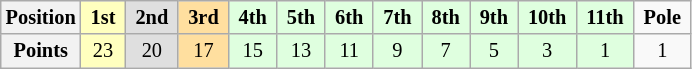<table class="wikitable" style="font-size:85%; text-align:center">
<tr>
<th>Position</th>
<td style="background:#ffffbf;"> <strong>1st</strong> </td>
<td style="background:#dfdfdf;"> <strong>2nd</strong> </td>
<td style="background:#ffdf9f;"> <strong>3rd</strong> </td>
<td style="background:#dfffdf;"> <strong>4th</strong> </td>
<td style="background:#dfffdf;"> <strong>5th</strong> </td>
<td style="background:#dfffdf;"> <strong>6th</strong> </td>
<td style="background:#dfffdf;"> <strong>7th</strong> </td>
<td style="background:#dfffdf;"> <strong>8th</strong> </td>
<td style="background:#dfffdf;"> <strong>9th</strong> </td>
<td style="background:#dfffdf;"> <strong>10th</strong> </td>
<td style="background:#dfffdf;"> <strong>11th</strong> </td>
<td> <strong>Pole</strong> </td>
</tr>
<tr>
<th>Points</th>
<td style="background:#ffffbf;">23</td>
<td style="background:#dfdfdf;">20</td>
<td style="background:#ffdf9f;">17</td>
<td style="background:#dfffdf;">15</td>
<td style="background:#dfffdf;">13</td>
<td style="background:#dfffdf;">11</td>
<td style="background:#dfffdf;">9</td>
<td style="background:#dfffdf;">7</td>
<td style="background:#dfffdf;">5</td>
<td style="background:#dfffdf;">3</td>
<td style="background:#dfffdf;">1</td>
<td>1</td>
</tr>
</table>
